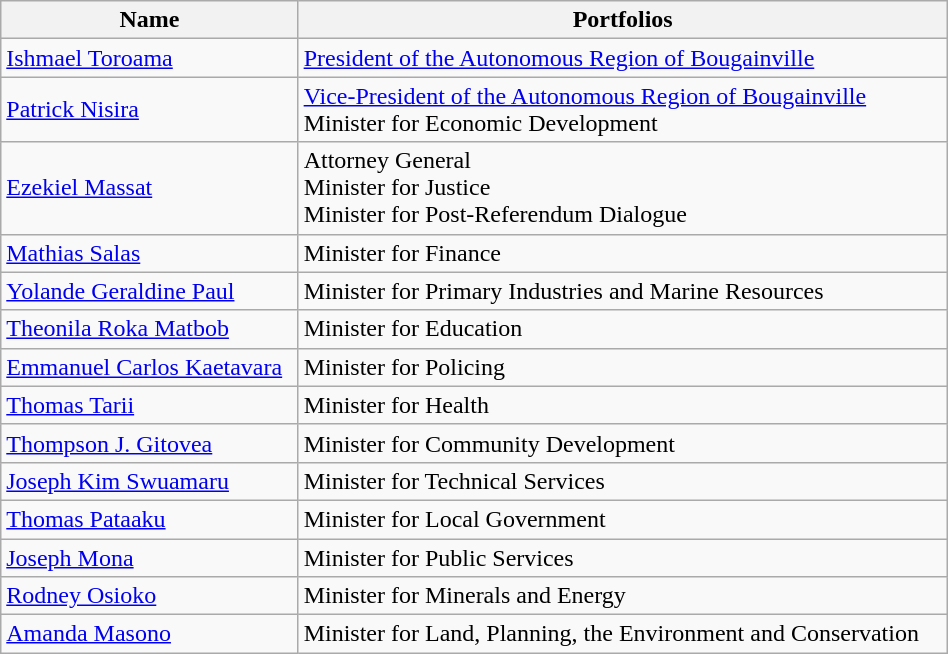<table class="wikitable" style="width:50%;">
<tr>
<th>Name</th>
<th>Portfolios</th>
</tr>
<tr>
<td><a href='#'>Ishmael Toroama</a></td>
<td><a href='#'>President of the Autonomous Region of Bougainville</a></td>
</tr>
<tr>
<td><a href='#'>Patrick Nisira</a></td>
<td><a href='#'>Vice-President of the Autonomous Region of Bougainville</a><br>Minister for Economic Development</td>
</tr>
<tr>
<td><a href='#'>Ezekiel Massat</a></td>
<td>Attorney General<br>Minister for Justice<br>Minister for Post-Referendum Dialogue</td>
</tr>
<tr>
<td><a href='#'>Mathias Salas</a></td>
<td>Minister for Finance</td>
</tr>
<tr>
<td><a href='#'>Yolande Geraldine Paul</a></td>
<td>Minister for Primary Industries and Marine Resources</td>
</tr>
<tr>
<td><a href='#'>Theonila Roka Matbob</a></td>
<td>Minister for Education</td>
</tr>
<tr>
<td><a href='#'>Emmanuel Carlos Kaetavara</a></td>
<td>Minister for Policing</td>
</tr>
<tr>
<td><a href='#'>Thomas Tarii</a></td>
<td>Minister for Health</td>
</tr>
<tr>
<td><a href='#'>Thompson J. Gitovea</a></td>
<td>Minister for Community Development</td>
</tr>
<tr>
<td><a href='#'>Joseph Kim Swuamaru</a></td>
<td>Minister for Technical Services</td>
</tr>
<tr>
<td><a href='#'>Thomas Pataaku</a></td>
<td>Minister for Local Government</td>
</tr>
<tr>
<td><a href='#'>Joseph Mona</a></td>
<td>Minister for Public Services</td>
</tr>
<tr>
<td><a href='#'>Rodney Osioko</a></td>
<td>Minister for Minerals and Energy</td>
</tr>
<tr>
<td><a href='#'>Amanda Masono</a></td>
<td>Minister for Land, Planning, the Environment and Conservation</td>
</tr>
</table>
